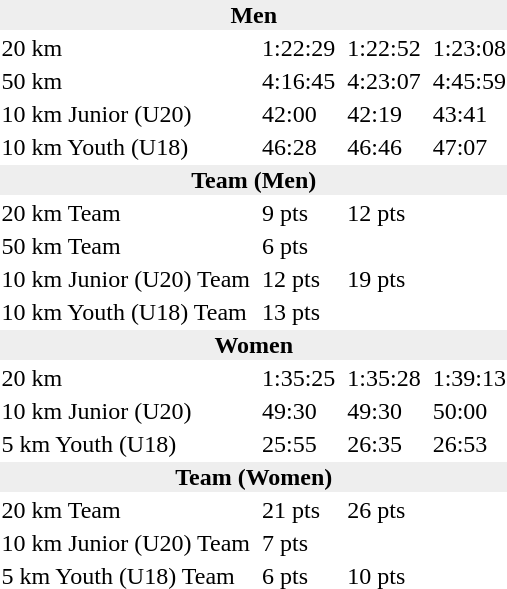<table>
<tr>
<td colspan=7 bgcolor=#eeeeee style=text-align:center;><strong>Men</strong></td>
</tr>
<tr>
<td>20 km</td>
<td></td>
<td>1:22:29</td>
<td></td>
<td>1:22:52</td>
<td></td>
<td>1:23:08</td>
</tr>
<tr>
<td>50 km</td>
<td></td>
<td>4:16:45</td>
<td></td>
<td>4:23:07</td>
<td></td>
<td>4:45:59</td>
</tr>
<tr>
<td>10 km Junior (U20)</td>
<td></td>
<td>42:00</td>
<td></td>
<td>42:19</td>
<td></td>
<td>43:41</td>
</tr>
<tr>
<td>10 km Youth (U18)</td>
<td></td>
<td>46:28</td>
<td></td>
<td>46:46</td>
<td></td>
<td>47:07</td>
</tr>
<tr>
<td colspan=7 bgcolor=#eeeeee style=text-align:center;><strong>Team (Men)</strong></td>
</tr>
<tr>
<td>20 km Team</td>
<td></td>
<td>9 pts</td>
<td></td>
<td>12 pts</td>
<td></td>
<td></td>
</tr>
<tr>
<td>50 km Team</td>
<td></td>
<td>6 pts</td>
<td></td>
<td></td>
<td></td>
<td></td>
</tr>
<tr>
<td>10 km Junior (U20) Team</td>
<td></td>
<td>12 pts</td>
<td></td>
<td>19 pts</td>
<td></td>
<td></td>
</tr>
<tr>
<td>10 km Youth (U18) Team</td>
<td></td>
<td>13 pts</td>
<td></td>
<td></td>
<td></td>
<td></td>
</tr>
<tr>
<td colspan=7 bgcolor=#eeeeee style=text-align:center;><strong>Women</strong></td>
</tr>
<tr>
<td>20 km</td>
<td></td>
<td>1:35:25</td>
<td></td>
<td>1:35:28</td>
<td></td>
<td>1:39:13</td>
</tr>
<tr>
<td>10 km Junior (U20)</td>
<td></td>
<td>49:30</td>
<td></td>
<td>49:30</td>
<td></td>
<td>50:00</td>
</tr>
<tr>
<td>5 km Youth (U18)</td>
<td></td>
<td>25:55</td>
<td></td>
<td>26:35</td>
<td></td>
<td>26:53</td>
</tr>
<tr>
<td colspan=7 bgcolor=#eeeeee style=text-align:center;><strong>Team (Women)</strong></td>
</tr>
<tr>
<td>20 km Team</td>
<td></td>
<td>21 pts</td>
<td></td>
<td>26 pts</td>
<td></td>
<td></td>
</tr>
<tr>
<td>10 km Junior (U20) Team</td>
<td></td>
<td>7 pts</td>
<td></td>
<td></td>
<td></td>
<td></td>
</tr>
<tr>
<td>5 km Youth (U18) Team</td>
<td></td>
<td>6 pts</td>
<td></td>
<td>10 pts</td>
<td></td>
<td></td>
</tr>
</table>
